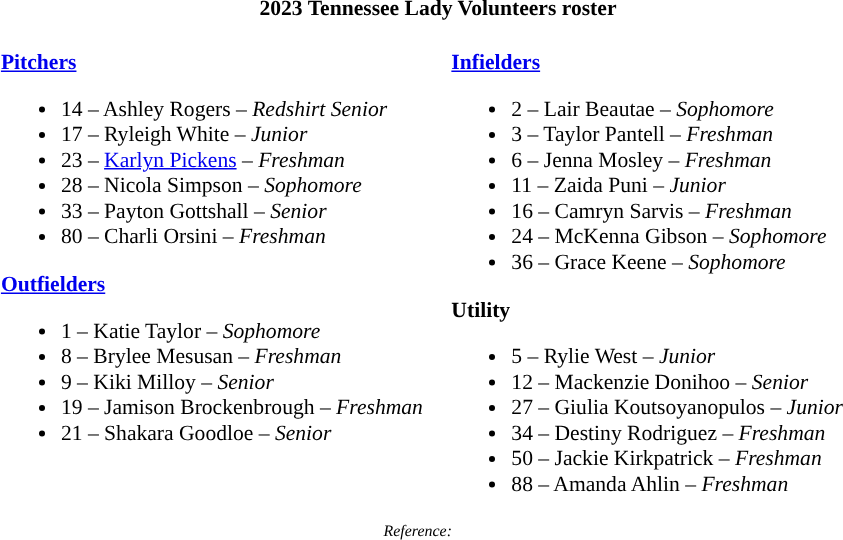<table class="toccolours" style="border-collapse:collapse; font-size:90%;">
<tr>
<th colspan=9>2023 Tennessee Lady Volunteers roster</th>
</tr>
<tr>
<td width="03"> </td>
<td valign="top"><br><strong><a href='#'>Pitchers</a></strong><ul><li>14 – Ashley Rogers –  <em>Redshirt Senior</em></li><li>17 – Ryleigh White – <em>Junior</em></li><li>23 – <a href='#'>Karlyn Pickens</a> – <em>Freshman</em></li><li>28 – Nicola Simpson – <em>Sophomore</em></li><li>33 – Payton Gottshall – <em>Senior</em></li><li>80 – Charli Orsini – <em>Freshman</em></li></ul><strong><a href='#'>Outfielders</a></strong><ul><li>1 – Katie Taylor – <em>Sophomore</em></li><li>8 – Brylee Mesusan – <em>Freshman</em></li><li>9 – Kiki Milloy – <em>Senior</em></li><li>19 – Jamison Brockenbrough – <em>Freshman</em></li><li>21 – Shakara Goodloe – <em>Senior</em></li></ul></td>
<td width="15"> </td>
<td valign="top"><br><strong><a href='#'>Infielders</a></strong><ul><li>2 – Lair Beautae – <em>Sophomore</em></li><li>3 – Taylor Pantell – <em>Freshman</em></li><li>6 – Jenna Mosley – <em>Freshman</em></li><li>11 – Zaida Puni  – <em>Junior</em></li><li>16 – Camryn Sarvis – <em>Freshman</em></li><li>24 – McKenna Gibson – <em>Sophomore</em></li><li>36 – Grace Keene – <em>Sophomore</em></li></ul><strong>Utility</strong><ul><li>5 – Rylie West – <em>Junior</em></li><li>12 – Mackenzie Donihoo – <em>Senior</em></li><li>27 – Giulia Koutsoyanopulos – <em>Junior</em></li><li>34 – Destiny Rodriguez – <em>Freshman</em></li><li>50 – Jackie Kirkpatrick – <em>Freshman</em></li><li>88 – Amanda Ahlin – <em>Freshman</em></li></ul></td>
<td width="25"> </td>
</tr>
<tr>
<td colspan="4"  style="font-size:8pt; text-align:center;"><em>Reference:</em> </td>
</tr>
</table>
